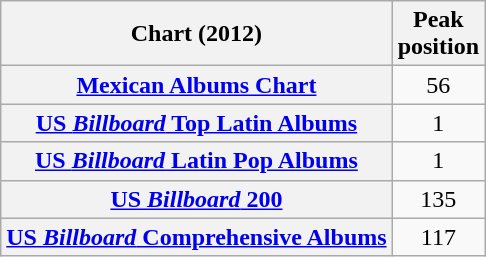<table class="wikitable sortable plainrowheaders">
<tr>
<th>Chart (2012)</th>
<th>Peak<br>position</th>
</tr>
<tr>
<th scope=row><a href='#'>Mexican Albums Chart</a></th>
<td style="text-align:center;">56</td>
</tr>
<tr>
<th scope=row><a href='#'>US <em>Billboard</em> Top Latin Albums</a></th>
<td style="text-align:center;">1</td>
</tr>
<tr>
<th scope=row><a href='#'>US <em>Billboard</em> Latin Pop Albums</a></th>
<td style="text-align:center;">1</td>
</tr>
<tr>
<th scope=row><a href='#'>US <em>Billboard</em> 200</a></th>
<td style="text-align:center;">135</td>
</tr>
<tr>
<th scope=row><a href='#'>US <em>Billboard</em> Comprehensive Albums</a></th>
<td style="text-align:center;">117</td>
</tr>
</table>
